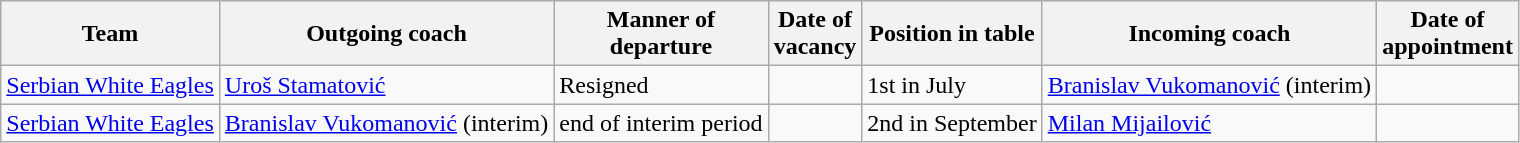<table class="wikitable sortable">
<tr>
<th>Team</th>
<th>Outgoing coach</th>
<th>Manner of <br> departure</th>
<th>Date of <br> vacancy</th>
<th>Position in table</th>
<th>Incoming coach</th>
<th>Date of <br> appointment</th>
</tr>
<tr>
<td><a href='#'>Serbian White Eagles</a></td>
<td> <a href='#'>Uroš Stamatović</a></td>
<td>Resigned</td>
<td></td>
<td>1st in July</td>
<td> <a href='#'>Branislav Vukomanović</a> (interim)</td>
<td></td>
</tr>
<tr>
<td><a href='#'>Serbian White Eagles</a></td>
<td>  <a href='#'>Branislav Vukomanović</a> (interim)</td>
<td>end of interim period</td>
<td></td>
<td>2nd in September</td>
<td> <a href='#'>Milan Mijailović</a></td>
<td></td>
</tr>
</table>
